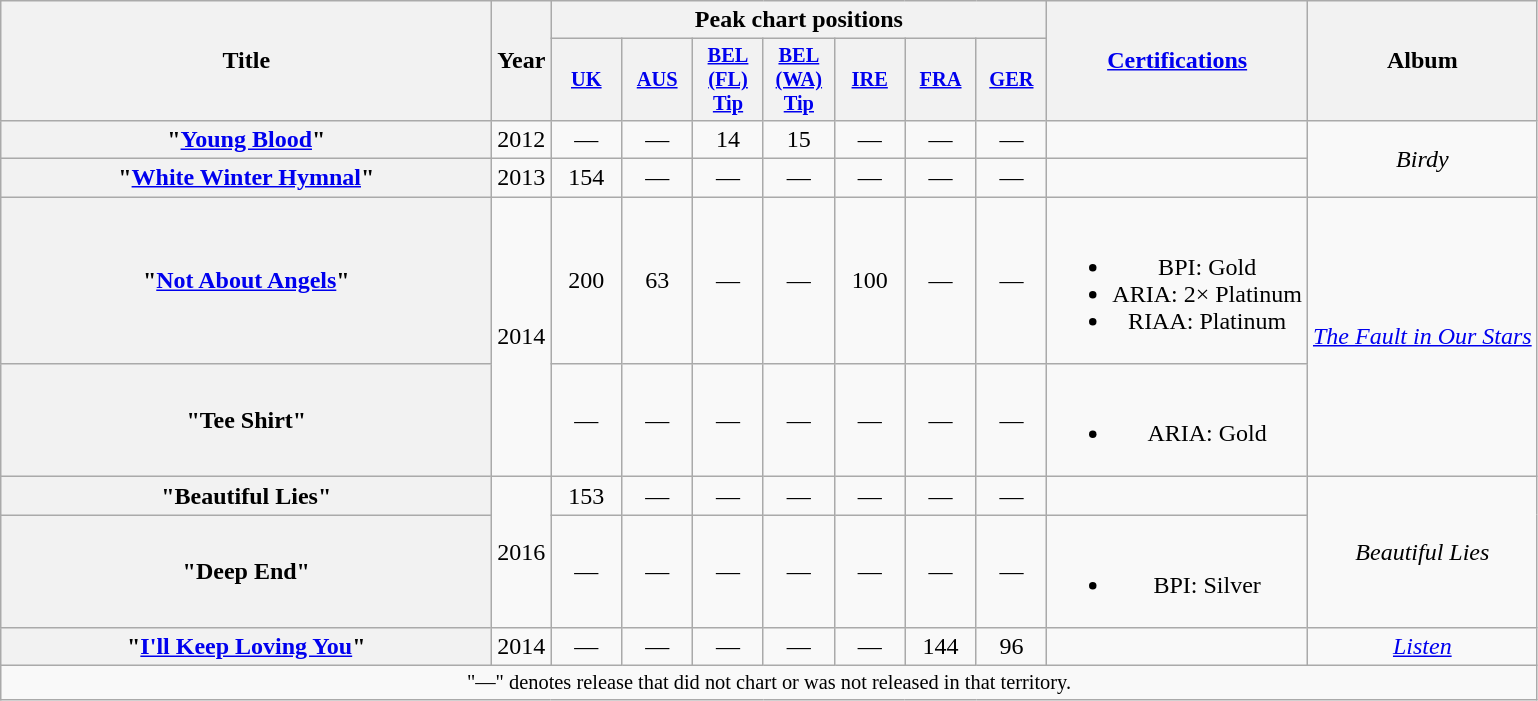<table class="wikitable plainrowheaders" style="text-align:center;">
<tr>
<th scope="col" rowspan="2" style="width:20em;">Title</th>
<th scope="col" rowspan="2" style="width:1em;">Year</th>
<th scope="col" colspan="7">Peak chart positions</th>
<th scope="col" rowspan="2"><a href='#'>Certifications</a></th>
<th scope="col" rowspan="2">Album</th>
</tr>
<tr>
<th scope="col" style="width:3em;font-size:85%;"><a href='#'>UK</a><br></th>
<th scope="col" style="width:3em;font-size:85%;"><a href='#'>AUS</a><br></th>
<th scope="col" style="width:3em;font-size:85%;"><a href='#'>BEL<br>(FL)<br>Tip</a><br></th>
<th scope="col" style="width:3em;font-size:85%;"><a href='#'>BEL<br>(WA)<br>Tip</a><br></th>
<th scope="col" style="width:3em;font-size:85%;"><a href='#'>IRE</a><br></th>
<th scope="col" style="width:3em;font-size:85%;"><a href='#'>FRA</a><br></th>
<th scope="col" style="width:3em;font-size:85%;"><a href='#'>GER</a><br></th>
</tr>
<tr>
<th scope="row">"<a href='#'>Young Blood</a>"</th>
<td>2012</td>
<td>—</td>
<td>—</td>
<td>14</td>
<td>15</td>
<td>—</td>
<td>—</td>
<td>—</td>
<td></td>
<td rowspan="2"><em>Birdy</em></td>
</tr>
<tr>
<th scope="row">"<a href='#'>White Winter Hymnal</a>"</th>
<td>2013</td>
<td>154</td>
<td>—</td>
<td>—</td>
<td>—</td>
<td>—</td>
<td>—</td>
<td>—</td>
<td></td>
</tr>
<tr>
<th scope="row">"<a href='#'>Not About Angels</a>"</th>
<td rowspan=2>2014</td>
<td>200</td>
<td>63</td>
<td>—</td>
<td>—</td>
<td>100</td>
<td>—</td>
<td>—</td>
<td><br><ul><li>BPI: Gold</li><li>ARIA: 2× Platinum </li><li>RIAA: Platinum</li></ul></td>
<td rowspan=2><em><a href='#'>The Fault in Our Stars</a></em></td>
</tr>
<tr>
<th scope="row">"Tee Shirt"</th>
<td>—</td>
<td>—</td>
<td>—</td>
<td>—</td>
<td>—</td>
<td>—</td>
<td>—</td>
<td><br><ul><li>ARIA: Gold </li></ul></td>
</tr>
<tr>
<th scope="row">"Beautiful Lies"</th>
<td rowspan=2>2016</td>
<td>153</td>
<td>—</td>
<td>—</td>
<td>—</td>
<td>—</td>
<td>—</td>
<td>—</td>
<td></td>
<td rowspan=2><em>Beautiful Lies</em></td>
</tr>
<tr>
<th scope="row">"Deep End"</th>
<td>—</td>
<td>—</td>
<td>—</td>
<td>—</td>
<td>—</td>
<td>—</td>
<td>—</td>
<td><br><ul><li>BPI: Silver</li></ul></td>
</tr>
<tr>
<th scope="row">"<a href='#'>I'll Keep Loving You</a>"<br></th>
<td>2014</td>
<td>—</td>
<td>—</td>
<td>—</td>
<td>—</td>
<td>—</td>
<td>144</td>
<td>96</td>
<td></td>
<td><em><a href='#'>Listen</a></em></td>
</tr>
<tr>
<td colspan="16" style="font-size:85%">"—" denotes release that did not chart or was not released in that territory.</td>
</tr>
</table>
